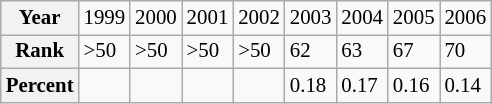<table class="wikitable" style="font-size: 87%;">
<tr>
<th>Year</th>
<td>1999</td>
<td>2000</td>
<td>2001</td>
<td>2002</td>
<td>2003</td>
<td>2004</td>
<td>2005</td>
<td>2006</td>
</tr>
<tr>
<th>Rank</th>
<td>>50</td>
<td>>50</td>
<td>>50</td>
<td>>50</td>
<td>62</td>
<td>63</td>
<td>67</td>
<td>70</td>
</tr>
<tr>
<th>Percent</th>
<td></td>
<td></td>
<td></td>
<td></td>
<td>0.18</td>
<td>0.17</td>
<td>0.16</td>
<td>0.14</td>
</tr>
</table>
